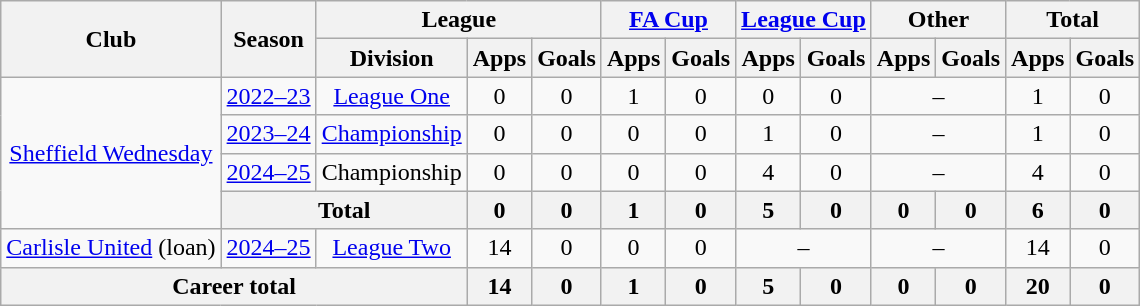<table class=wikitable style="text-align:center">
<tr>
<th rowspan=2>Club</th>
<th rowspan=2>Season</th>
<th colspan=3>League</th>
<th colspan=2><a href='#'>FA Cup</a></th>
<th colspan=2><a href='#'>League Cup</a></th>
<th colspan=2>Other</th>
<th colspan=2>Total</th>
</tr>
<tr>
<th>Division</th>
<th>Apps</th>
<th>Goals</th>
<th>Apps</th>
<th>Goals</th>
<th>Apps</th>
<th>Goals</th>
<th>Apps</th>
<th>Goals</th>
<th>Apps</th>
<th>Goals</th>
</tr>
<tr>
<td rowspan="4"><a href='#'>Sheffield Wednesday</a></td>
<td><a href='#'>2022–23</a></td>
<td><a href='#'>League One</a></td>
<td>0</td>
<td>0</td>
<td>1</td>
<td>0</td>
<td>0</td>
<td>0</td>
<td colspan="2">–</td>
<td>1</td>
<td>0</td>
</tr>
<tr>
<td><a href='#'>2023–24</a></td>
<td><a href='#'>Championship</a></td>
<td>0</td>
<td>0</td>
<td>0</td>
<td>0</td>
<td>1</td>
<td>0</td>
<td colspan="2">–</td>
<td>1</td>
<td>0</td>
</tr>
<tr>
<td><a href='#'>2024–25</a></td>
<td>Championship</td>
<td>0</td>
<td>0</td>
<td>0</td>
<td>0</td>
<td>4</td>
<td>0</td>
<td colspan="2">–</td>
<td>4</td>
<td>0</td>
</tr>
<tr>
<th colspan="2">Total</th>
<th>0</th>
<th>0</th>
<th>1</th>
<th>0</th>
<th>5</th>
<th>0</th>
<th>0</th>
<th>0</th>
<th>6</th>
<th>0</th>
</tr>
<tr>
<td><a href='#'>Carlisle United</a> (loan)</td>
<td><a href='#'>2024–25</a></td>
<td><a href='#'>League Two</a></td>
<td>14</td>
<td>0</td>
<td>0</td>
<td>0</td>
<td colspan="2">–</td>
<td colspan="2">–</td>
<td>14</td>
<td>0</td>
</tr>
<tr>
<th colspan="3">Career total</th>
<th>14</th>
<th>0</th>
<th>1</th>
<th>0</th>
<th>5</th>
<th>0</th>
<th>0</th>
<th>0</th>
<th>20</th>
<th>0</th>
</tr>
</table>
